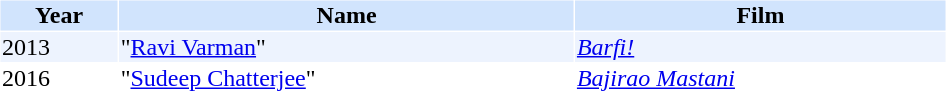<table cellspacing="1" cellpadding="1" border="0" style="width:50%;">
<tr style="background:#d1e4fd;">
<th>Year</th>
<th>Name</th>
<th>Film</th>
</tr>
<tr style="background:#edf3fe;">
<td>2013</td>
<td>"<a href='#'>Ravi Varman</a>"</td>
<td><em><a href='#'>Barfi!</a></em></td>
</tr>
<tr>
<td>2016</td>
<td>"<a href='#'>Sudeep Chatterjee</a>"</td>
<td><em><a href='#'>Bajirao Mastani</a></em></td>
</tr>
</table>
